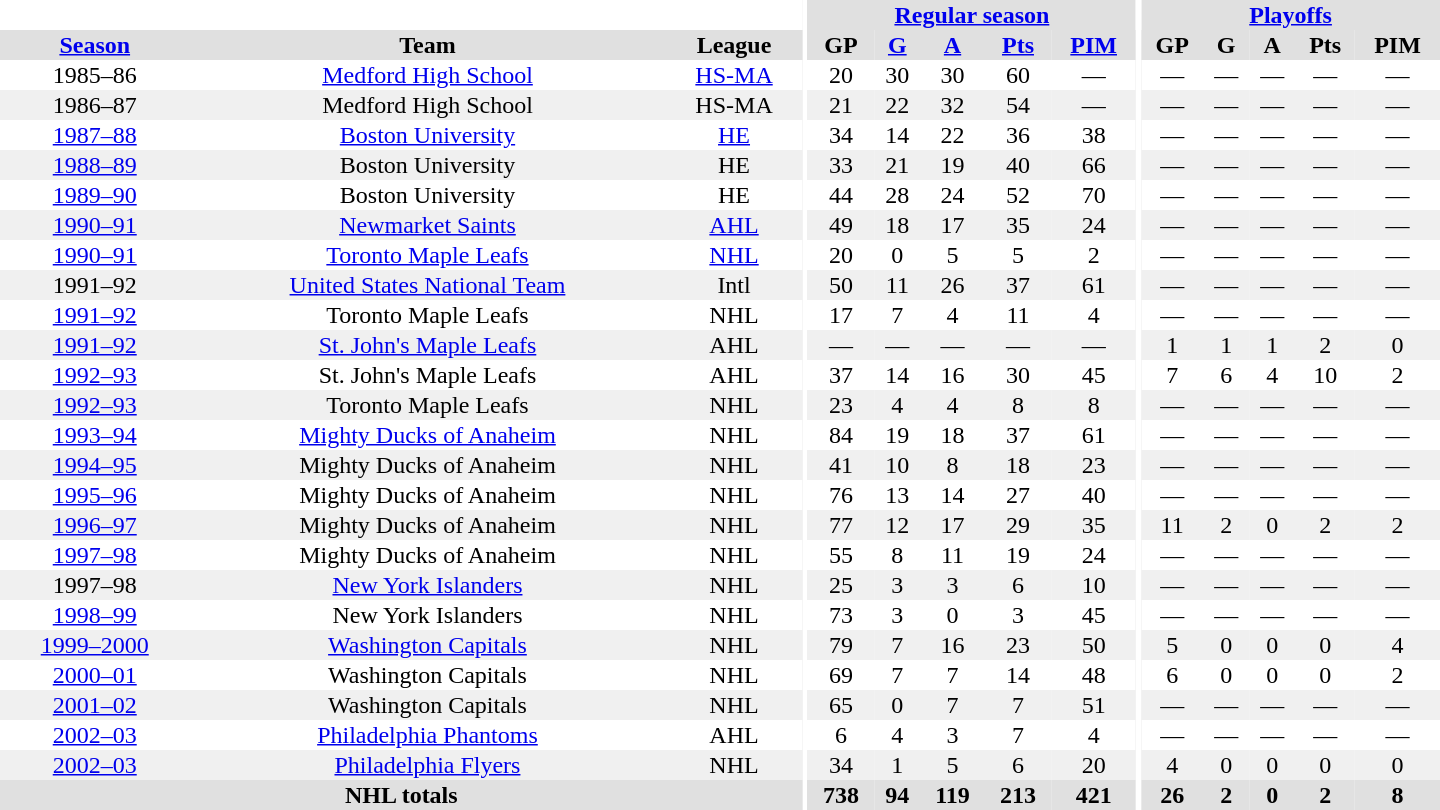<table border="0" cellpadding="1" cellspacing="0" style="text-align:center; width:60em;">
<tr bgcolor="#e0e0e0">
<th colspan="3" bgcolor="#ffffff"></th>
<th rowspan="100" bgcolor="#ffffff"></th>
<th colspan="5"><a href='#'>Regular season</a></th>
<th rowspan="100" bgcolor="#ffffff"></th>
<th colspan="5"><a href='#'>Playoffs</a></th>
</tr>
<tr bgcolor="#e0e0e0">
<th><a href='#'>Season</a></th>
<th>Team</th>
<th>League</th>
<th>GP</th>
<th><a href='#'>G</a></th>
<th><a href='#'>A</a></th>
<th><a href='#'>Pts</a></th>
<th><a href='#'>PIM</a></th>
<th>GP</th>
<th>G</th>
<th>A</th>
<th>Pts</th>
<th>PIM</th>
</tr>
<tr>
<td>1985–86</td>
<td><a href='#'>Medford High School</a></td>
<td><a href='#'>HS-MA</a></td>
<td>20</td>
<td>30</td>
<td>30</td>
<td>60</td>
<td>—</td>
<td>—</td>
<td>—</td>
<td>—</td>
<td>—</td>
<td>—</td>
</tr>
<tr bgcolor="#f0f0f0">
<td>1986–87</td>
<td>Medford High School</td>
<td>HS-MA</td>
<td>21</td>
<td>22</td>
<td>32</td>
<td>54</td>
<td>—</td>
<td>—</td>
<td>—</td>
<td>—</td>
<td>—</td>
<td>—</td>
</tr>
<tr>
<td><a href='#'>1987–88</a></td>
<td><a href='#'>Boston University</a></td>
<td><a href='#'>HE</a></td>
<td>34</td>
<td>14</td>
<td>22</td>
<td>36</td>
<td>38</td>
<td>—</td>
<td>—</td>
<td>—</td>
<td>—</td>
<td>—</td>
</tr>
<tr bgcolor="#f0f0f0">
<td><a href='#'>1988–89</a></td>
<td>Boston University</td>
<td>HE</td>
<td>33</td>
<td>21</td>
<td>19</td>
<td>40</td>
<td>66</td>
<td>—</td>
<td>—</td>
<td>—</td>
<td>—</td>
<td>—</td>
</tr>
<tr>
<td><a href='#'>1989–90</a></td>
<td>Boston University</td>
<td>HE</td>
<td>44</td>
<td>28</td>
<td>24</td>
<td>52</td>
<td>70</td>
<td>—</td>
<td>—</td>
<td>—</td>
<td>—</td>
<td>—</td>
</tr>
<tr bgcolor="#f0f0f0">
<td><a href='#'>1990–91</a></td>
<td><a href='#'>Newmarket Saints</a></td>
<td><a href='#'>AHL</a></td>
<td>49</td>
<td>18</td>
<td>17</td>
<td>35</td>
<td>24</td>
<td>—</td>
<td>—</td>
<td>—</td>
<td>—</td>
<td>—</td>
</tr>
<tr>
<td><a href='#'>1990–91</a></td>
<td><a href='#'>Toronto Maple Leafs</a></td>
<td><a href='#'>NHL</a></td>
<td>20</td>
<td>0</td>
<td>5</td>
<td>5</td>
<td>2</td>
<td>—</td>
<td>—</td>
<td>—</td>
<td>—</td>
<td>—</td>
</tr>
<tr bgcolor="#f0f0f0">
<td>1991–92</td>
<td><a href='#'>United States National Team</a></td>
<td>Intl</td>
<td>50</td>
<td>11</td>
<td>26</td>
<td>37</td>
<td>61</td>
<td>—</td>
<td>—</td>
<td>—</td>
<td>—</td>
<td>—</td>
</tr>
<tr>
<td><a href='#'>1991–92</a></td>
<td>Toronto Maple Leafs</td>
<td>NHL</td>
<td>17</td>
<td>7</td>
<td>4</td>
<td>11</td>
<td>4</td>
<td>—</td>
<td>—</td>
<td>—</td>
<td>—</td>
<td>—</td>
</tr>
<tr bgcolor="#f0f0f0">
<td><a href='#'>1991–92</a></td>
<td><a href='#'>St. John's Maple Leafs</a></td>
<td>AHL</td>
<td>—</td>
<td>—</td>
<td>—</td>
<td>—</td>
<td>—</td>
<td>1</td>
<td>1</td>
<td>1</td>
<td>2</td>
<td>0</td>
</tr>
<tr>
<td><a href='#'>1992–93</a></td>
<td>St. John's Maple Leafs</td>
<td>AHL</td>
<td>37</td>
<td>14</td>
<td>16</td>
<td>30</td>
<td>45</td>
<td>7</td>
<td>6</td>
<td>4</td>
<td>10</td>
<td>2</td>
</tr>
<tr bgcolor="#f0f0f0">
<td><a href='#'>1992–93</a></td>
<td>Toronto Maple Leafs</td>
<td>NHL</td>
<td>23</td>
<td>4</td>
<td>4</td>
<td>8</td>
<td>8</td>
<td>—</td>
<td>—</td>
<td>—</td>
<td>—</td>
<td>—</td>
</tr>
<tr>
<td><a href='#'>1993–94</a></td>
<td><a href='#'>Mighty Ducks of Anaheim</a></td>
<td>NHL</td>
<td>84</td>
<td>19</td>
<td>18</td>
<td>37</td>
<td>61</td>
<td>—</td>
<td>—</td>
<td>—</td>
<td>—</td>
<td>—</td>
</tr>
<tr bgcolor="#f0f0f0">
<td><a href='#'>1994–95</a></td>
<td>Mighty Ducks of Anaheim</td>
<td>NHL</td>
<td>41</td>
<td>10</td>
<td>8</td>
<td>18</td>
<td>23</td>
<td>—</td>
<td>—</td>
<td>—</td>
<td>—</td>
<td>—</td>
</tr>
<tr>
<td><a href='#'>1995–96</a></td>
<td>Mighty Ducks of Anaheim</td>
<td>NHL</td>
<td>76</td>
<td>13</td>
<td>14</td>
<td>27</td>
<td>40</td>
<td>—</td>
<td>—</td>
<td>—</td>
<td>—</td>
<td>—</td>
</tr>
<tr bgcolor="#f0f0f0">
<td><a href='#'>1996–97</a></td>
<td>Mighty Ducks of Anaheim</td>
<td>NHL</td>
<td>77</td>
<td>12</td>
<td>17</td>
<td>29</td>
<td>35</td>
<td>11</td>
<td>2</td>
<td>0</td>
<td>2</td>
<td>2</td>
</tr>
<tr>
<td><a href='#'>1997–98</a></td>
<td>Mighty Ducks of Anaheim</td>
<td>NHL</td>
<td>55</td>
<td>8</td>
<td>11</td>
<td>19</td>
<td>24</td>
<td>—</td>
<td>—</td>
<td>—</td>
<td>—</td>
<td>—</td>
</tr>
<tr bgcolor="#f0f0f0">
<td>1997–98</td>
<td><a href='#'>New York Islanders</a></td>
<td>NHL</td>
<td>25</td>
<td>3</td>
<td>3</td>
<td>6</td>
<td>10</td>
<td>—</td>
<td>—</td>
<td>—</td>
<td>—</td>
<td>—</td>
</tr>
<tr>
<td><a href='#'>1998–99</a></td>
<td>New York Islanders</td>
<td>NHL</td>
<td>73</td>
<td>3</td>
<td>0</td>
<td>3</td>
<td>45</td>
<td>—</td>
<td>—</td>
<td>—</td>
<td>—</td>
<td>—</td>
</tr>
<tr bgcolor="#f0f0f0">
<td><a href='#'>1999–2000</a></td>
<td><a href='#'>Washington Capitals</a></td>
<td>NHL</td>
<td>79</td>
<td>7</td>
<td>16</td>
<td>23</td>
<td>50</td>
<td>5</td>
<td>0</td>
<td>0</td>
<td>0</td>
<td>4</td>
</tr>
<tr>
<td><a href='#'>2000–01</a></td>
<td>Washington Capitals</td>
<td>NHL</td>
<td>69</td>
<td>7</td>
<td>7</td>
<td>14</td>
<td>48</td>
<td>6</td>
<td>0</td>
<td>0</td>
<td>0</td>
<td>2</td>
</tr>
<tr bgcolor="#f0f0f0">
<td><a href='#'>2001–02</a></td>
<td>Washington Capitals</td>
<td>NHL</td>
<td>65</td>
<td>0</td>
<td>7</td>
<td>7</td>
<td>51</td>
<td>—</td>
<td>—</td>
<td>—</td>
<td>—</td>
<td>—</td>
</tr>
<tr>
<td><a href='#'>2002–03</a></td>
<td><a href='#'>Philadelphia Phantoms</a></td>
<td>AHL</td>
<td>6</td>
<td>4</td>
<td>3</td>
<td>7</td>
<td>4</td>
<td>—</td>
<td>—</td>
<td>—</td>
<td>—</td>
<td>—</td>
</tr>
<tr bgcolor="#f0f0f0">
<td><a href='#'>2002–03</a></td>
<td><a href='#'>Philadelphia Flyers</a></td>
<td>NHL</td>
<td>34</td>
<td>1</td>
<td>5</td>
<td>6</td>
<td>20</td>
<td>4</td>
<td>0</td>
<td>0</td>
<td>0</td>
<td>0</td>
</tr>
<tr bgcolor="#e0e0e0">
<th colspan="3">NHL totals</th>
<th>738</th>
<th>94</th>
<th>119</th>
<th>213</th>
<th>421</th>
<th>26</th>
<th>2</th>
<th>0</th>
<th>2</th>
<th>8</th>
</tr>
</table>
